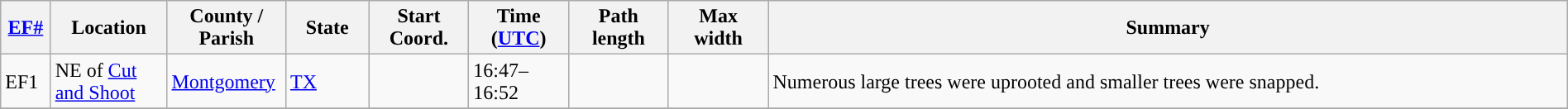<table class="wikitable sortable" style="width:100%;">
<tr>
<th scope="col"  style="width:3%; text-align:center;"><a href='#'>EF#</a></th>
<th scope="col"  style="width:7%; text-align:center;" class="unsortable">Location</th>
<th scope="col"  style="width:6%; text-align:center;" class="unsortable">County / Parish</th>
<th scope="col"  style="width:5%; text-align:center;">State</th>
<th scope="col"  style="width:6%; text-align:center;">Start Coord.</th>
<th scope="col"  style="width:6%; text-align:center;">Time (<a href='#'>UTC</a>)</th>
<th scope="col"  style="width:6%; text-align:center;">Path length</th>
<th scope="col"  style="width:6%; text-align:center;">Max width</th>
<th scope="col" class="unsortable" style="width:48%; text-align:center;">Summary</th>
</tr>
<tr>
<td>EF1</td>
<td>NE of <a href='#'>Cut and Shoot</a></td>
<td><a href='#'>Montgomery</a></td>
<td><a href='#'>TX</a></td>
<td></td>
<td>16:47–16:52</td>
<td></td>
<td></td>
<td>Numerous large trees were uprooted and smaller trees were snapped.</td>
</tr>
<tr>
</tr>
</table>
